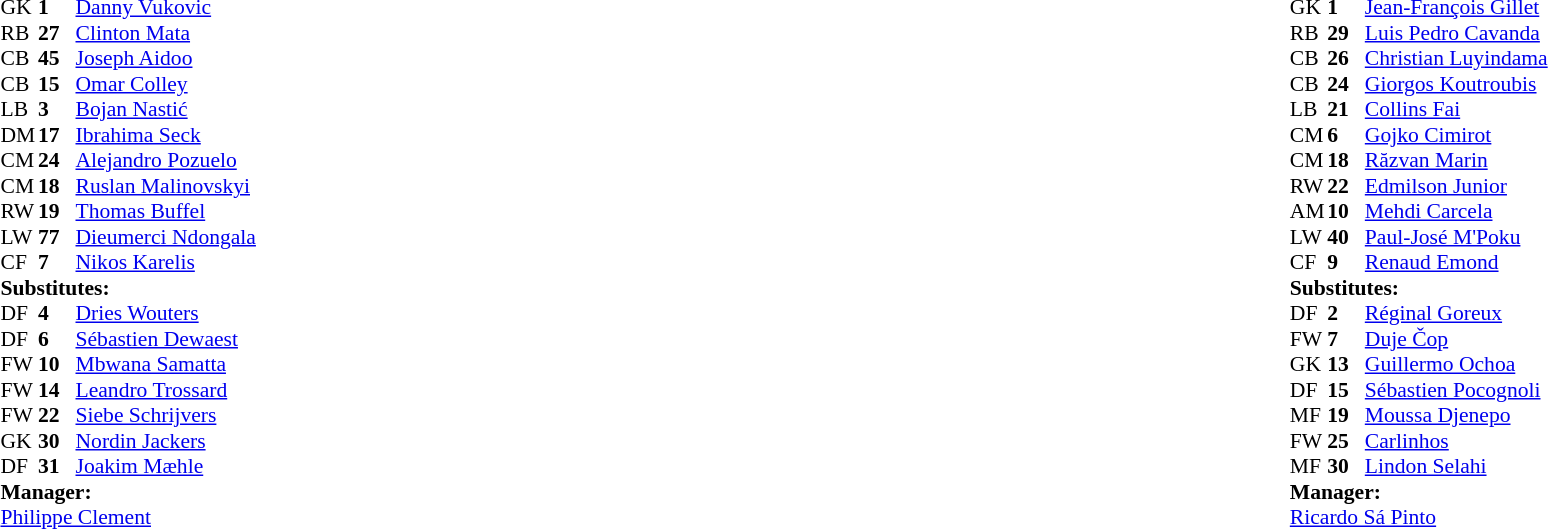<table width="100%">
<tr>
<td valign="top" width="50%"><br><table style="font-size: 90%" cellspacing="0" cellpadding="0">
<tr>
<th width="25"></th>
<th width="25"></th>
</tr>
<tr>
<td>GK</td>
<td><strong>1</strong></td>
<td> <a href='#'>Danny Vukovic</a></td>
</tr>
<tr>
<td>RB</td>
<td><strong>27</strong></td>
<td> <a href='#'>Clinton Mata</a></td>
<td></td>
</tr>
<tr>
<td>CB</td>
<td><strong>45</strong></td>
<td> <a href='#'>Joseph Aidoo</a></td>
</tr>
<tr>
<td>CB</td>
<td><strong>15</strong></td>
<td> <a href='#'>Omar Colley</a></td>
</tr>
<tr>
<td>LB</td>
<td><strong>3</strong></td>
<td> <a href='#'>Bojan Nastić</a></td>
<td></td>
</tr>
<tr>
<td>DM</td>
<td><strong>17</strong></td>
<td> <a href='#'>Ibrahima Seck</a></td>
</tr>
<tr>
<td>CM</td>
<td><strong>24</strong></td>
<td> <a href='#'>Alejandro Pozuelo</a></td>
</tr>
<tr>
<td>CM</td>
<td><strong>18</strong></td>
<td> <a href='#'>Ruslan Malinovskyi</a></td>
<td></td>
<td></td>
</tr>
<tr>
<td>RW</td>
<td><strong>19</strong></td>
<td> <a href='#'>Thomas Buffel</a></td>
<td></td>
</tr>
<tr>
<td>LW</td>
<td><strong>77</strong></td>
<td> <a href='#'>Dieumerci Ndongala</a></td>
<td></td>
<td></td>
</tr>
<tr>
<td>CF</td>
<td><strong>7</strong></td>
<td> <a href='#'>Nikos Karelis</a></td>
<td></td>
<td></td>
</tr>
<tr>
<td colspan=4><strong>Substitutes:</strong></td>
</tr>
<tr>
<td>DF</td>
<td><strong>4</strong></td>
<td> <a href='#'>Dries Wouters</a></td>
<td></td>
<td></td>
</tr>
<tr>
<td>DF</td>
<td><strong>6</strong></td>
<td> <a href='#'>Sébastien Dewaest</a></td>
</tr>
<tr>
<td>FW</td>
<td><strong>10</strong></td>
<td> <a href='#'>Mbwana Samatta</a></td>
<td></td>
<td></td>
</tr>
<tr>
<td>FW</td>
<td><strong>14</strong></td>
<td> <a href='#'>Leandro Trossard</a></td>
<td></td>
<td></td>
</tr>
<tr>
<td>FW</td>
<td><strong>22</strong></td>
<td> <a href='#'>Siebe Schrijvers</a></td>
</tr>
<tr>
<td>GK</td>
<td><strong>30</strong></td>
<td> <a href='#'>Nordin Jackers</a></td>
</tr>
<tr>
<td>DF</td>
<td><strong>31</strong></td>
<td> <a href='#'>Joakim Mæhle</a></td>
</tr>
<tr>
<td colspan=4><strong>Manager:</strong></td>
</tr>
<tr>
<td colspan="4"> <a href='#'>Philippe Clement</a></td>
</tr>
</table>
</td>
<td valign="top"></td>
<td valign="top" width="50%"><br><table style="font-size: 90%" cellspacing="0" cellpadding="0" align=center>
<tr>
<th width="25"></th>
<th width="25"></th>
</tr>
<tr>
<td>GK</td>
<td><strong>1</strong></td>
<td> <a href='#'>Jean-François Gillet</a></td>
</tr>
<tr>
<td>RB</td>
<td><strong>29</strong></td>
<td> <a href='#'>Luis Pedro Cavanda</a></td>
</tr>
<tr>
<td>CB</td>
<td><strong>26</strong></td>
<td> <a href='#'>Christian Luyindama</a></td>
<td></td>
</tr>
<tr>
<td>CB</td>
<td><strong>24</strong></td>
<td> <a href='#'>Giorgos Koutroubis</a></td>
</tr>
<tr>
<td>LB</td>
<td><strong>21</strong></td>
<td> <a href='#'>Collins Fai</a></td>
<td></td>
</tr>
<tr>
<td>CM</td>
<td><strong>6</strong></td>
<td> <a href='#'>Gojko Cimirot</a></td>
</tr>
<tr>
<td>CM</td>
<td><strong>18</strong></td>
<td> <a href='#'>Răzvan Marin</a></td>
<td></td>
</tr>
<tr>
<td>RW</td>
<td><strong>22</strong></td>
<td> <a href='#'>Edmilson Junior</a></td>
<td></td>
<td></td>
</tr>
<tr>
<td>AM</td>
<td><strong>10</strong></td>
<td> <a href='#'>Mehdi Carcela</a></td>
<td></td>
<td></td>
</tr>
<tr>
<td>LW</td>
<td><strong>40</strong></td>
<td> <a href='#'>Paul-José M'Poku</a></td>
<td></td>
</tr>
<tr>
<td>CF</td>
<td><strong>9</strong></td>
<td> <a href='#'>Renaud Emond</a></td>
<td></td>
<td></td>
</tr>
<tr>
<td colspan=4><strong>Substitutes:</strong></td>
</tr>
<tr>
<td>DF</td>
<td><strong>2</strong></td>
<td> <a href='#'>Réginal Goreux</a></td>
</tr>
<tr>
<td>FW</td>
<td><strong>7</strong></td>
<td> <a href='#'>Duje Čop</a></td>
<td></td>
<td></td>
</tr>
<tr>
<td>GK</td>
<td><strong>13</strong></td>
<td> <a href='#'>Guillermo Ochoa</a></td>
</tr>
<tr>
<td>DF</td>
<td><strong>15</strong></td>
<td> <a href='#'>Sébastien Pocognoli</a></td>
<td></td>
<td></td>
</tr>
<tr>
<td>MF</td>
<td><strong>19</strong></td>
<td> <a href='#'>Moussa Djenepo</a></td>
<td></td>
<td></td>
</tr>
<tr>
<td>FW</td>
<td><strong>25</strong></td>
<td> <a href='#'>Carlinhos</a></td>
</tr>
<tr>
<td>MF</td>
<td><strong>30</strong></td>
<td> <a href='#'>Lindon Selahi</a></td>
</tr>
<tr>
<td colspan=4><strong>Manager:</strong></td>
</tr>
<tr>
<td colspan="4"> <a href='#'>Ricardo Sá Pinto</a></td>
</tr>
</table>
</td>
</tr>
</table>
